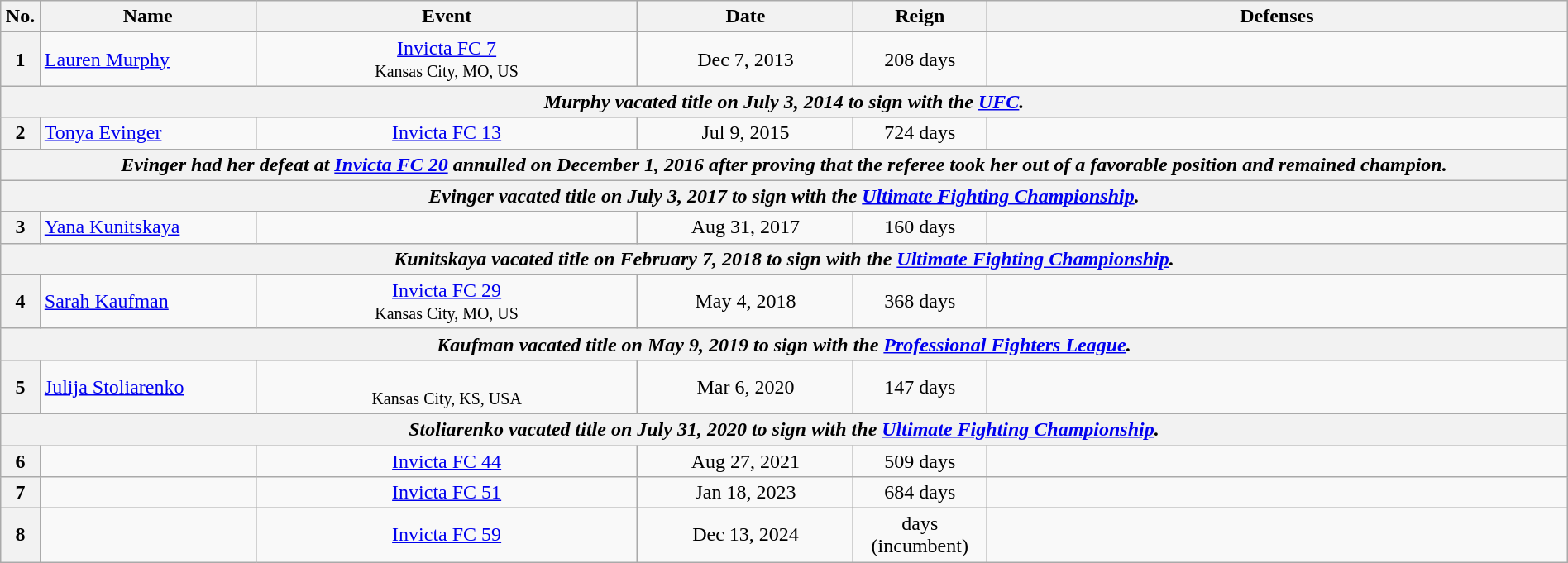<table class="wikitable" width=100%>
<tr>
<th width=1%>No.</th>
<th width=13%>Name</th>
<th width=23%>Event</th>
<th width=13%>Date</th>
<th width=8%>Reign</th>
<th width=35%>Defenses</th>
</tr>
<tr>
<th>1</th>
<td align=left> <a href='#'>Lauren Murphy</a><br></td>
<td align=center><a href='#'>Invicta FC 7</a><br><small>Kansas City, MO, US</small></td>
<td align=center>Dec 7, 2013</td>
<td align=center>208 days</td>
<td></td>
</tr>
<tr>
<th colspan="6" align="center"><em>Murphy vacated title on July 3, 2014 to sign with the <a href='#'>UFC</a>.</em></th>
</tr>
<tr>
<th>2</th>
<td align=left> <a href='#'>Tonya Evinger</a><br></td>
<td align=center><a href='#'>Invicta FC 13</a><br></td>
<td align=center>Jul 9, 2015</td>
<td align=center>724 days<br></td>
<td><br></td>
</tr>
<tr>
<th colspan="6" align="center"><em>Evinger had her defeat at <a href='#'>Invicta FC 20</a> annulled on December 1, 2016 after proving that the referee took her out of a favorable position and remained champion.</em></th>
</tr>
<tr>
<th colspan="6" align="center"><em>Evinger vacated title on July 3, 2017 to sign with the <a href='#'>Ultimate Fighting Championship</a>.</em></th>
</tr>
<tr>
<th>3</th>
<td align=left> <a href='#'>Yana Kunitskaya</a><br></td>
<td align=center><br></td>
<td align=center>Aug 31, 2017</td>
<td align=center>160 days<br></td>
<td></td>
</tr>
<tr>
<th colspan="6" align="center"><em>Kunitskaya vacated title on February 7, 2018 to sign with the <a href='#'>Ultimate Fighting Championship</a>.</em></th>
</tr>
<tr>
<th>4</th>
<td align=left> <a href='#'>Sarah Kaufman</a> <br></td>
<td align=center><a href='#'>Invicta FC 29</a><br><small>Kansas City, MO, US</small></td>
<td align=center>May 4, 2018</td>
<td align=center>368 days<br></td>
<td></td>
</tr>
<tr>
<th colspan="6" align="center"><em>Kaufman vacated title on May 9, 2019 to sign with the <a href='#'>Professional Fighters League</a>.</em></th>
</tr>
<tr>
<th>5</th>
<td align=left> <a href='#'>Julija Stoliarenko</a> <br></td>
<td align=center><br><small>Kansas City, KS, USA</small></td>
<td align=center>Mar 6, 2020</td>
<td align=center>147 days <br></td>
<td></td>
</tr>
<tr>
<th colspan="6" align="center"><em>Stoliarenko vacated title on July 31, 2020 to sign with the <a href='#'>Ultimate Fighting Championship</a>.</em></th>
</tr>
<tr>
<th>6</th>
<td align=left><br></td>
<td align=center><a href='#'>Invicta FC 44</a><br></td>
<td align=center>Aug 27, 2021</td>
<td align=center>509 days<br></td>
<td><br></td>
</tr>
<tr>
<th>7</th>
<td align=left><br></td>
<td align=center><a href='#'>Invicta FC 51</a><br></td>
<td align=center>Jan 18, 2023</td>
<td align=center>684 days<br></td>
<td><br></td>
</tr>
<tr>
<th>8</th>
<td align=left><br></td>
<td align=center><a href='#'>Invicta FC 59</a><br></td>
<td align=center>Dec 13, 2024</td>
<td align=center> days<br>(incumbent)</td>
</tr>
</table>
